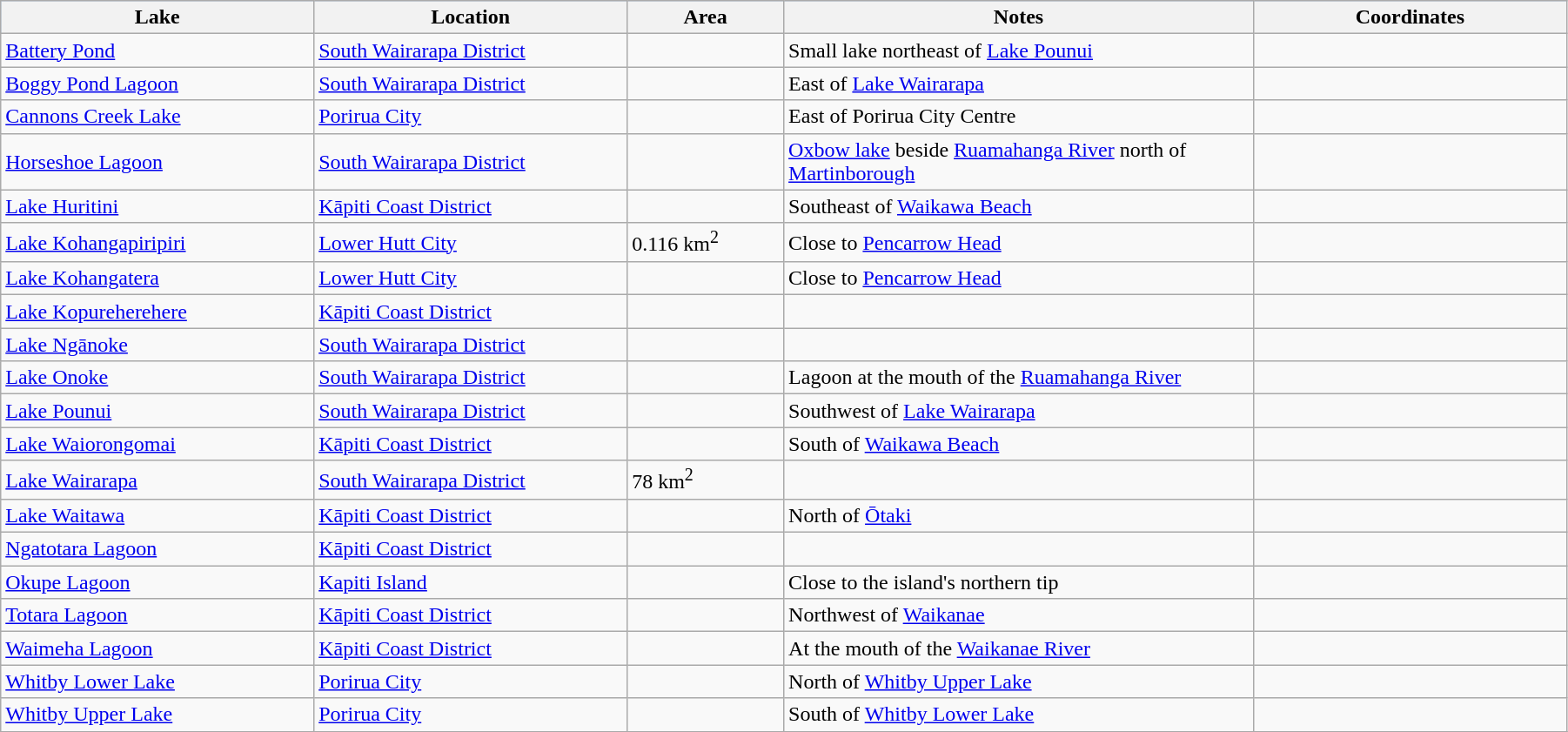<table class="wikitable sortable" width=95%>
<tr bgcolor=#99CCFF>
<th width=20%>Lake</th>
<th width=20%>Location</th>
<th width=10%;data-sort-type="number">Area</th>
<th width=30%>Notes</th>
<th width=20%>Coordinates</th>
</tr>
<tr>
<td><a href='#'>Battery Pond</a></td>
<td><a href='#'>South Wairarapa District</a></td>
<td></td>
<td>Small lake northeast of <a href='#'>Lake Pounui</a></td>
<td></td>
</tr>
<tr>
<td><a href='#'>Boggy Pond Lagoon</a></td>
<td><a href='#'>South Wairarapa District</a></td>
<td></td>
<td>East of <a href='#'>Lake Wairarapa</a></td>
<td></td>
</tr>
<tr>
<td><a href='#'>Cannons Creek Lake</a></td>
<td><a href='#'>Porirua City</a></td>
<td></td>
<td>East of Porirua City Centre</td>
<td></td>
</tr>
<tr>
<td><a href='#'>Horseshoe Lagoon</a></td>
<td><a href='#'>South Wairarapa District</a></td>
<td></td>
<td><a href='#'>Oxbow lake</a> beside <a href='#'>Ruamahanga River</a> north of <a href='#'>Martinborough</a></td>
<td></td>
</tr>
<tr>
<td><a href='#'>Lake Huritini</a></td>
<td><a href='#'>Kāpiti Coast District</a></td>
<td></td>
<td>Southeast of <a href='#'>Waikawa Beach</a></td>
<td></td>
</tr>
<tr>
<td><a href='#'>Lake Kohangapiripiri</a></td>
<td><a href='#'>Lower Hutt City</a></td>
<td>0.116 km<sup>2</sup></td>
<td>Close to <a href='#'>Pencarrow Head</a></td>
<td></td>
</tr>
<tr>
<td><a href='#'>Lake Kohangatera</a></td>
<td><a href='#'>Lower Hutt City</a></td>
<td></td>
<td>Close to <a href='#'>Pencarrow Head</a></td>
<td></td>
</tr>
<tr>
<td><a href='#'>Lake Kopureherehere</a></td>
<td><a href='#'>Kāpiti Coast District</a></td>
<td></td>
<td></td>
<td></td>
</tr>
<tr>
<td><a href='#'>Lake Ngānoke</a></td>
<td><a href='#'>South Wairarapa District</a></td>
<td></td>
<td></td>
<td></td>
</tr>
<tr>
<td><a href='#'>Lake Onoke</a></td>
<td><a href='#'>South Wairarapa District</a></td>
<td></td>
<td>Lagoon at the mouth of the <a href='#'>Ruamahanga River</a></td>
<td></td>
</tr>
<tr>
<td><a href='#'>Lake Pounui</a></td>
<td><a href='#'>South Wairarapa District</a></td>
<td></td>
<td>Southwest of <a href='#'>Lake Wairarapa</a></td>
<td></td>
</tr>
<tr>
<td><a href='#'>Lake Waiorongomai</a></td>
<td><a href='#'>Kāpiti Coast District</a></td>
<td></td>
<td>South of <a href='#'>Waikawa Beach</a></td>
<td></td>
</tr>
<tr>
<td><a href='#'>Lake Wairarapa</a></td>
<td><a href='#'>South Wairarapa District</a></td>
<td>78 km<sup>2</sup></td>
<td></td>
<td></td>
</tr>
<tr>
<td><a href='#'>Lake Waitawa</a></td>
<td><a href='#'>Kāpiti Coast District</a></td>
<td></td>
<td>North of <a href='#'>Ōtaki</a></td>
<td></td>
</tr>
<tr>
<td><a href='#'>Ngatotara Lagoon</a></td>
<td><a href='#'>Kāpiti Coast District</a></td>
<td></td>
<td></td>
<td></td>
</tr>
<tr>
<td><a href='#'>Okupe Lagoon</a></td>
<td><a href='#'>Kapiti Island</a></td>
<td></td>
<td>Close to the island's northern tip</td>
<td></td>
</tr>
<tr>
<td><a href='#'>Totara Lagoon</a></td>
<td><a href='#'>Kāpiti Coast District</a></td>
<td></td>
<td>Northwest of <a href='#'>Waikanae</a></td>
<td></td>
</tr>
<tr>
<td><a href='#'>Waimeha Lagoon</a></td>
<td><a href='#'>Kāpiti Coast District</a></td>
<td></td>
<td>At the mouth of the <a href='#'>Waikanae River</a></td>
<td></td>
</tr>
<tr>
<td><a href='#'>Whitby Lower Lake</a></td>
<td><a href='#'>Porirua City</a></td>
<td></td>
<td>North of <a href='#'>Whitby Upper Lake</a></td>
<td></td>
</tr>
<tr>
<td><a href='#'>Whitby Upper Lake</a></td>
<td><a href='#'>Porirua City</a></td>
<td></td>
<td>South of <a href='#'>Whitby Lower Lake</a></td>
<td></td>
</tr>
<tr>
</tr>
</table>
